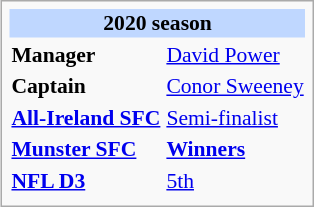<table class="infobox vevent" style="font-size: 90%;">
<tr>
<th style="background: #BFD7FF; text-align: center" colspan="3">2020 season</th>
</tr>
<tr>
<td><strong>Manager</strong></td>
<td colspan="2"><a href='#'>David Power</a></td>
</tr>
<tr>
<td><strong>Captain</strong></td>
<td colspan="2"><a href='#'>Conor Sweeney</a></td>
</tr>
<tr>
<td><strong><a href='#'>All-Ireland SFC</a></strong></td>
<td colspan="2"><a href='#'>Semi-finalist</a></td>
</tr>
<tr>
<td><strong><a href='#'>Munster SFC</a></strong></td>
<td colspan="2"><strong><a href='#'>Winners</a></strong></td>
</tr>
<tr>
<td><strong><a href='#'>NFL D3</a></strong></td>
<td colspan="2"><a href='#'>5th</a></td>
</tr>
<tr>
</tr>
</table>
